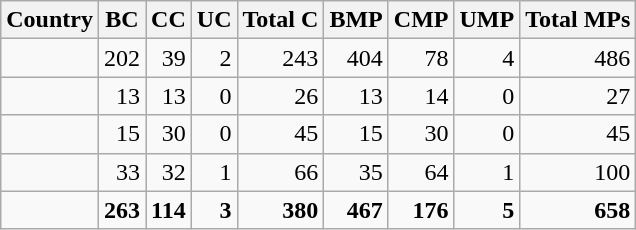<table class="wikitable mw-datatable sortable">
<tr>
<th>Country</th>
<th>BC</th>
<th>CC</th>
<th>UC</th>
<th>Total C</th>
<th>BMP</th>
<th>CMP</th>
<th>UMP</th>
<th>Total MPs</th>
</tr>
<tr>
<td></td>
<td align=right>202</td>
<td align=right>39</td>
<td align=right>2</td>
<td align=right>243</td>
<td align=right>404</td>
<td align=right>78</td>
<td align=right>4</td>
<td align=right>486</td>
</tr>
<tr>
<td></td>
<td align=right>13</td>
<td align=right>13</td>
<td align=right>0</td>
<td align=right>26</td>
<td align=right>13</td>
<td align=right>14</td>
<td align=right>0</td>
<td align=right>27</td>
</tr>
<tr>
<td></td>
<td align=right>15</td>
<td align=right>30</td>
<td align=right>0</td>
<td align=right>45</td>
<td align=right>15</td>
<td align=right>30</td>
<td align=right>0</td>
<td align=right>45</td>
</tr>
<tr>
<td></td>
<td align=right>33</td>
<td align=right>32</td>
<td align=right>1</td>
<td align=right>66</td>
<td align=right>35</td>
<td align=right>64</td>
<td align=right>1</td>
<td align=right>100</td>
</tr>
<tr class="sortbottom" style="font-weight:bold">
<td></td>
<td align=right>263</td>
<td align=right>114</td>
<td align=right>3</td>
<td align=right>380</td>
<td align=right>467</td>
<td align=right>176</td>
<td align=right>5</td>
<td align=right>658</td>
</tr>
</table>
